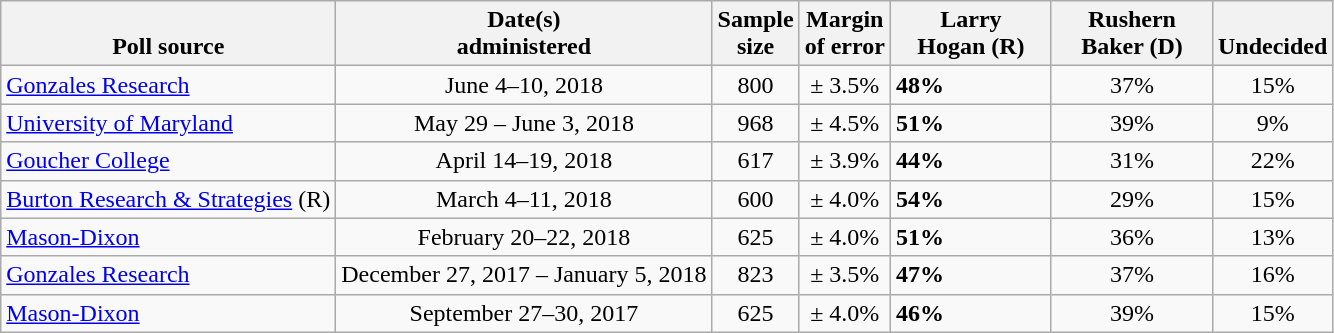<table class="wikitable">
<tr valign=bottom>
<th>Poll source</th>
<th>Date(s)<br>administered</th>
<th>Sample<br>size</th>
<th>Margin<br>of error</th>
<th style="width:100px;">Larry<br>Hogan (R)</th>
<th style="width:100px;">Rushern<br>Baker (D)</th>
<th>Undecided</th>
</tr>
<tr>
<td><a href='#'>Gonzales Research</a></td>
<td align=center>June 4–10, 2018</td>
<td align=center>800</td>
<td align=center>± 3.5%</td>
<td><strong>48%</strong></td>
<td align=center>37%</td>
<td align=center>15%</td>
</tr>
<tr>
<td><a href='#'>University of Maryland</a></td>
<td align=center>May 29 – June 3, 2018</td>
<td align=center>968</td>
<td align=center>± 4.5%</td>
<td><strong>51%</strong></td>
<td align=center>39%</td>
<td align=center>9%</td>
</tr>
<tr>
<td><a href='#'>Goucher College</a></td>
<td align=center>April 14–19, 2018</td>
<td align=center>617</td>
<td align=center>± 3.9%</td>
<td><strong>44%</strong></td>
<td align=center>31%</td>
<td align=center>22%</td>
</tr>
<tr>
<td><a href='#'>Burton Research & Strategies</a> (R)</td>
<td align=center>March 4–11, 2018</td>
<td align=center>600</td>
<td align=center>± 4.0%</td>
<td><strong>54%</strong></td>
<td align=center>29%</td>
<td align=center>15%</td>
</tr>
<tr>
<td><a href='#'>Mason-Dixon</a></td>
<td align=center>February 20–22, 2018</td>
<td align=center>625</td>
<td align=center>± 4.0%</td>
<td><strong>51%</strong></td>
<td align=center>36%</td>
<td align=center>13%</td>
</tr>
<tr>
<td><a href='#'>Gonzales Research</a></td>
<td align=center>December 27, 2017 – January 5, 2018</td>
<td align=center>823</td>
<td align=center>± 3.5%</td>
<td><strong>47%</strong></td>
<td align=center>37%</td>
<td align=center>16%</td>
</tr>
<tr>
<td><a href='#'>Mason-Dixon</a></td>
<td align=center>September 27–30, 2017</td>
<td align=center>625</td>
<td align=center>± 4.0%</td>
<td><strong>46%</strong></td>
<td align=center>39%</td>
<td align=center>15%</td>
</tr>
</table>
